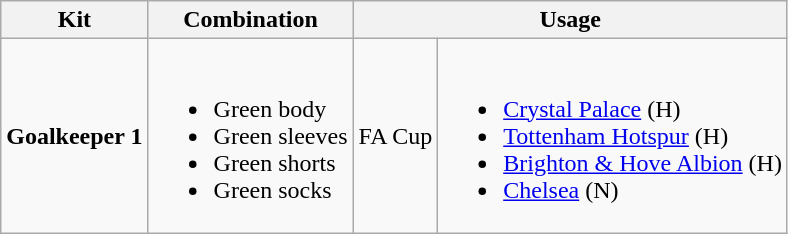<table class="wikitable">
<tr>
<th>Kit</th>
<th>Combination</th>
<th colspan="2">Usage</th>
</tr>
<tr>
<td><strong>Goalkeeper 1</strong></td>
<td><br><ul><li>Green body</li><li>Green sleeves</li><li>Green shorts</li><li>Green socks</li></ul></td>
<td>FA Cup</td>
<td><br><ul><li><a href='#'>Crystal Palace</a> (H)</li><li><a href='#'>Tottenham Hotspur</a> (H)</li><li><a href='#'>Brighton & Hove Albion</a> (H)</li><li><a href='#'>Chelsea</a> (N)</li></ul></td>
</tr>
</table>
